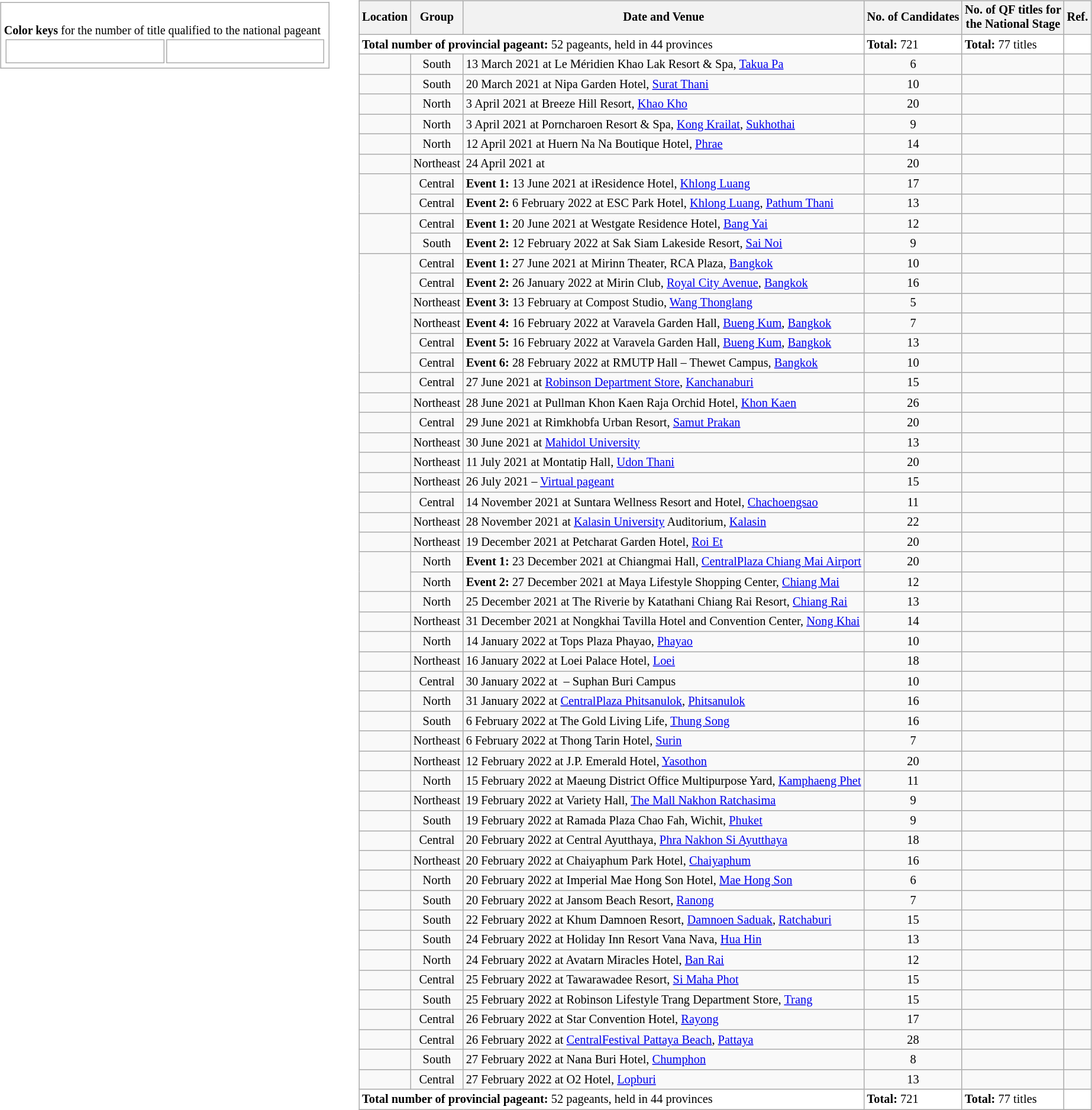<table>
<tr>
<td valign="top" width=400px><br><table class="wikitable" style="border:none">
<tr>
<td style="background-color:white;"><br>















































<small><strong>Color keys</strong> for the number of title qualified to the national pageant</small><table>
<tr>
<td valign="top" width=170px><br>


</td>
<td valign="top" width=170px><br>

</td>
</tr>
</table>
</td>
</tr>
</table>
</td>
<td valign="top" width=auto><br><table class="wikitable sortable static-row-numbers" style="font-size: 85%">
<tr>
<th class=unsortable>Location</th>
<th class=unsortable>Group</th>
<th class=unsortable>Date and Venue</th>
<th class=unsortable>No. of Candidates</th>
<th class=unsortable>No. of QF titles for<br>the National Stage</th>
<th class=unsortable>Ref.</th>
</tr>
<tr bgcolor=white class="static-row-header">
<td colspan=3><strong>Total number of provincial pageant:</strong> 52 pageants, held in 44 provinces</td>
<td><strong>Total:</strong> 721</td>
<td><strong>Total:</strong> 77 titles</td>
<td></td>
</tr>
<tr id="Table row 2">
<td><strong></strong></td>
<td align="center">South</td>
<td>13 March 2021 at Le Méridien Khao Lak Resort & Spa, <a href='#'>Takua Pa</a></td>
<td align="center">6</td>
<td></td>
<td align=center></td>
</tr>
<tr id="Table row 3">
<td><strong></strong></td>
<td align="center">South</td>
<td>20 March 2021 at Nipa Garden Hotel, <a href='#'>Surat Thani</a></td>
<td align="center">10</td>
<td></td>
<td align=center></td>
</tr>
<tr id="Table row 4">
<td><strong></strong></td>
<td align="center">North</td>
<td>3 April 2021 at Breeze Hill Resort, <a href='#'>Khao Kho</a></td>
<td align="center">20</td>
<td></td>
<td align=center></td>
</tr>
<tr id="Table row 5">
<td><strong></strong></td>
<td align="center">North</td>
<td>3 April 2021 at Porncharoen Resort & Spa, <a href='#'>Kong Krailat</a>, <a href='#'>Sukhothai</a></td>
<td align="center">9</td>
<td></td>
<td align=center></td>
</tr>
<tr id="Table row 6">
<td><strong></strong></td>
<td align="center">North</td>
<td>12 April 2021 at Huern Na Na Boutique Hotel, <a href='#'>Phrae</a></td>
<td align="center">14</td>
<td></td>
<td align=center></td>
</tr>
<tr id="Table row 7">
<td><strong></strong></td>
<td align="center">Northeast</td>
<td>24 April 2021 at </td>
<td align="center">20</td>
<td></td>
<td align=center></td>
</tr>
<tr id="Table row 8">
<td rowspan=2><strong></strong></td>
<td align="center">Central</td>
<td><strong>Event 1:</strong> 13 June 2021 at iResidence Hotel, <a href='#'>Khlong Luang</a></td>
<td align="center">17</td>
<td></td>
<td align=center></td>
</tr>
<tr id="Table row 9">
<td align="center">Central</td>
<td><strong>Event 2:</strong> 6 February 2022 at ESC Park Hotel, <a href='#'>Khlong Luang</a>, <a href='#'>Pathum Thani</a></td>
<td align="center">13</td>
<td></td>
<td align=center></td>
</tr>
<tr id="Table row 10">
<td rowspan=2><strong></strong></td>
<td align="center">Central</td>
<td><strong>Event 1:</strong> 20 June 2021 at Westgate Residence Hotel, <a href='#'>Bang Yai</a></td>
<td align="center">12</td>
<td></td>
<td align=center></td>
</tr>
<tr id="Table row 11">
<td align="center">South</td>
<td><strong>Event 2:</strong> 12 February 2022 at Sak Siam Lakeside Resort, <a href='#'>Sai Noi</a></td>
<td align="center">9</td>
<td></td>
<td align=center></td>
</tr>
<tr id="Table row 27">
<td rowspan=6><strong></strong></td>
<td align="center">Central</td>
<td><strong>Event 1:</strong> 27 June 2021 at Mirinn Theater, RCA Plaza, <a href='#'>Bangkok</a></td>
<td align="center">10</td>
<td></td>
<td align=center></td>
</tr>
<tr id="Table row 28">
<td align="center">Central</td>
<td><strong>Event 2:</strong> 26 January 2022 at Mirin Club, <a href='#'>Royal City Avenue</a>, <a href='#'>Bangkok</a></td>
<td align="center">16</td>
<td></td>
<td align=center></td>
</tr>
<tr id="Table row 29">
<td align="center">Northeast</td>
<td><strong>Event 3:</strong> 13 February at Compost Studio, <a href='#'>Wang Thonglang</a></td>
<td align="center">5</td>
<td></td>
<td align=center></td>
</tr>
<tr id="Table row 30">
<td align="center">Northeast</td>
<td><strong>Event 4:</strong> 16 February 2022 at Varavela Garden Hall, <a href='#'>Bueng Kum</a>, <a href='#'>Bangkok</a></td>
<td align="center">7</td>
<td></td>
<td align=center></td>
</tr>
<tr id="Table row 31">
<td align="center">Central</td>
<td><strong>Event 5:</strong> 16 February 2022 at Varavela Garden Hall, <a href='#'>Bueng Kum</a>, <a href='#'>Bangkok</a></td>
<td align="center">13</td>
<td></td>
<td align=center></td>
</tr>
<tr id="Table row 32">
<td align="center">Central</td>
<td><strong>Event 6:</strong> 28 February 2022 at RMUTP Hall – Thewet Campus, <a href='#'>Bangkok</a></td>
<td align="center">10</td>
<td></td>
<td align=center></td>
</tr>
<tr id="Table row 12">
<td><strong></strong></td>
<td align="center">Central</td>
<td>27 June 2021 at <a href='#'>Robinson Department Store</a>, <a href='#'>Kanchanaburi</a></td>
<td align="center">15</td>
<td></td>
<td align=center></td>
</tr>
<tr id="Table row 13">
<td><strong></strong></td>
<td align="center">Northeast</td>
<td>28 June 2021 at Pullman Khon Kaen Raja Orchid Hotel, <a href='#'>Khon Kaen</a></td>
<td align="center">26</td>
<td></td>
<td align=center></td>
</tr>
<tr id="Table row 14">
<td><strong></strong></td>
<td align="center">Central</td>
<td>29 June 2021 at Rimkhobfa Urban Resort, <a href='#'>Samut Prakan</a></td>
<td align="center">20</td>
<td></td>
<td align=center></td>
</tr>
<tr id="Table row 15">
<td><strong></strong></td>
<td align="center">Northeast</td>
<td>30 June 2021 at <a href='#'>Mahidol University</a> </td>
<td align="center">13</td>
<td></td>
<td align=center></td>
</tr>
<tr id="Table row 16">
<td><strong></strong></td>
<td align="center">Northeast</td>
<td>11 July 2021 at Montatip Hall, <a href='#'>Udon Thani</a></td>
<td align="center">20</td>
<td></td>
<td align=center></td>
</tr>
<tr id="Table row 17">
<td><strong></strong></td>
<td align="center">Northeast</td>
<td>26 July 2021 – <a href='#'>Virtual pageant</a></td>
<td align="center">15</td>
<td></td>
<td align=center></td>
</tr>
<tr id="Table row 18">
<td><strong></strong></td>
<td align="center">Central</td>
<td>14 November 2021 at Suntara Wellness Resort and Hotel, <a href='#'>Chachoengsao</a></td>
<td align="center">11</td>
<td></td>
<td align=center></td>
</tr>
<tr id="Table row 19">
<td><strong></strong></td>
<td align="center">Northeast</td>
<td>28 November 2021 at <a href='#'>Kalasin University</a> Auditorium, <a href='#'>Kalasin</a></td>
<td align="center">22</td>
<td></td>
<td align=center></td>
</tr>
<tr id="Table row 20">
<td><strong></strong></td>
<td align="center">Northeast</td>
<td>19 December 2021 at Petcharat Garden Hotel, <a href='#'>Roi Et</a></td>
<td align="center">20</td>
<td></td>
<td align=center></td>
</tr>
<tr id="Table row 21">
<td rowspan=2><strong></strong></td>
<td align="center">North</td>
<td><strong>Event 1:</strong> 23 December 2021 at Chiangmai Hall, <a href='#'>CentralPlaza Chiang Mai Airport</a></td>
<td align="center">20</td>
<td></td>
<td align=center></td>
</tr>
<tr id="Table row 22">
<td align="center">North</td>
<td><strong>Event 2:</strong> 27 December 2021 at Maya Lifestyle Shopping Center, <a href='#'>Chiang Mai</a></td>
<td align="center">12</td>
<td></td>
<td align=center></td>
</tr>
<tr id="Table row 23">
<td><strong></strong></td>
<td align="center">North</td>
<td>25 December 2021 at The Riverie by Katathani Chiang Rai Resort, <a href='#'>Chiang Rai</a></td>
<td align="center">13</td>
<td></td>
<td align=center></td>
</tr>
<tr id="Table row 24">
<td><strong></strong></td>
<td align="center">Northeast</td>
<td>31 December 2021 at Nongkhai Tavilla Hotel and Convention Center, <a href='#'>Nong Khai</a></td>
<td align="center">14</td>
<td></td>
<td align=center></td>
</tr>
<tr id="Table row 25">
<td><strong></strong></td>
<td align="center">North</td>
<td>14 January 2022 at Tops Plaza Phayao, <a href='#'>Phayao</a></td>
<td align="center">10</td>
<td></td>
<td align=center></td>
</tr>
<tr id="Table row 26">
<td><strong></strong></td>
<td align="center">Northeast</td>
<td>16 January 2022 at Loei Palace Hotel, <a href='#'>Loei</a></td>
<td align="center">18</td>
<td></td>
<td align=center></td>
</tr>
<tr id="Table row 33">
<td><strong></strong></td>
<td align="center">Central</td>
<td>30 January 2022 at  – Suphan Buri Campus</td>
<td align="center">10</td>
<td></td>
<td align=center></td>
</tr>
<tr id="Table row 34">
<td><strong></strong></td>
<td align="center">North</td>
<td>31 January 2022 at <a href='#'>CentralPlaza Phitsanulok</a>, <a href='#'>Phitsanulok</a></td>
<td align="center">16</td>
<td></td>
<td align=center></td>
</tr>
<tr id="Table row 35">
<td><strong></strong></td>
<td align="center">South</td>
<td>6 February 2022 at The Gold Living Life, <a href='#'>Thung Song</a></td>
<td align="center">16</td>
<td></td>
<td align=center></td>
</tr>
<tr id="Table row 36">
<td><strong></strong></td>
<td align="center">Northeast</td>
<td>6 February 2022 at Thong Tarin Hotel, <a href='#'>Surin</a></td>
<td align="center">7</td>
<td></td>
<td align=center></td>
</tr>
<tr id="Table row 37">
<td><strong></strong></td>
<td align="center">Northeast</td>
<td>12 February 2022 at J.P. Emerald Hotel, <a href='#'>Yasothon</a></td>
<td align="center">20</td>
<td></td>
<td align=center></td>
</tr>
<tr id="Table row 38">
<td><strong></strong></td>
<td align="center">North</td>
<td>15 February 2022 at Maeung District Office Multipurpose Yard, <a href='#'>Kamphaeng Phet</a></td>
<td align="center">11</td>
<td></td>
<td align=center></td>
</tr>
<tr id="Table row 39">
<td><strong></strong></td>
<td align="center">Northeast</td>
<td>19 February 2022 at Variety Hall, <a href='#'>The Mall Nakhon Ratchasima</a></td>
<td align="center">9</td>
<td></td>
<td align=center></td>
</tr>
<tr id="Table row 40">
<td><strong></strong></td>
<td align="center">South</td>
<td>19 February 2022 at Ramada Plaza Chao Fah, Wichit, <a href='#'>Phuket</a></td>
<td align="center">9</td>
<td></td>
<td align=center></td>
</tr>
<tr id="Table row 41">
<td><strong></strong></td>
<td align="center">Central</td>
<td>20 February 2022 at Central Ayutthaya, <a href='#'>Phra Nakhon Si Ayutthaya</a></td>
<td align="center">18</td>
<td></td>
<td align=center></td>
</tr>
<tr id="Table row 42">
<td><strong></strong></td>
<td align="center">Northeast</td>
<td>20 February 2022 at Chaiyaphum Park Hotel, <a href='#'>Chaiyaphum</a></td>
<td align="center">16</td>
<td></td>
<td align=center></td>
</tr>
<tr id="Table row 43">
<td><strong></strong></td>
<td align="center">North</td>
<td>20 February 2022 at Imperial Mae Hong Son Hotel, <a href='#'>Mae Hong Son</a></td>
<td align="center">6</td>
<td></td>
<td align=center></td>
</tr>
<tr id="Table row 44">
<td><strong></strong></td>
<td align="center">South</td>
<td>20 February 2022 at Jansom Beach Resort, <a href='#'>Ranong</a></td>
<td align="center">7</td>
<td></td>
<td align=center></td>
</tr>
<tr id="Table row 45">
<td><strong></strong></td>
<td align="center">South</td>
<td>22 February 2022 at Khum Damnoen Resort, <a href='#'>Damnoen Saduak</a>, <a href='#'>Ratchaburi</a></td>
<td align="center">15</td>
<td></td>
<td align=center></td>
</tr>
<tr id="Table row 46">
<td><strong></strong></td>
<td align="center">South</td>
<td>24 February 2022 at Holiday Inn Resort Vana Nava, <a href='#'>Hua Hin</a></td>
<td align="center">13</td>
<td></td>
<td align=center></td>
</tr>
<tr id="Table row 47">
<td><strong></strong></td>
<td align="center">North</td>
<td>24 February 2022 at Avatarn Miracles Hotel, <a href='#'>Ban Rai</a></td>
<td align="center">12</td>
<td></td>
<td align=center></td>
</tr>
<tr id="Table row 48">
<td><strong></strong></td>
<td align="center">Central</td>
<td>25 February 2022 at Tawarawadee Resort, <a href='#'>Si Maha Phot</a></td>
<td align="center">15</td>
<td></td>
<td align=center></td>
</tr>
<tr id="Table row 49">
<td><strong></strong></td>
<td align="center">South</td>
<td>25 February 2022 at Robinson Lifestyle Trang Department Store, <a href='#'>Trang</a></td>
<td align="center">15</td>
<td></td>
<td align=center></td>
</tr>
<tr id="Table row 50">
<td><strong></strong></td>
<td align="center">Central</td>
<td>26 February 2022 at Star Convention Hotel, <a href='#'>Rayong</a></td>
<td align="center">17</td>
<td></td>
<td align=center></td>
</tr>
<tr id="Table row 51">
<td><strong></strong></td>
<td align="center">Central</td>
<td>26 February 2022 at <a href='#'>CentralFestival Pattaya Beach</a>, <a href='#'>Pattaya</a></td>
<td align="center">28</td>
<td></td>
<td align=center></td>
</tr>
<tr id="Table row 52">
<td><strong></strong></td>
<td align="center">South</td>
<td>27 February 2022 at Nana Buri Hotel, <a href='#'>Chumphon</a></td>
<td align="center">8</td>
<td></td>
<td align=center></td>
</tr>
<tr id="Table row 53">
<td><strong></strong></td>
<td align="center">Central</td>
<td>27 February 2022 at O2 Hotel, <a href='#'>Lopburi</a></td>
<td align="center">13</td>
<td></td>
<td align=center></td>
</tr>
<tr bgcolor=white class="sortbottom static-row-header">
<td colspan=3><strong>Total number of provincial pageant:</strong> 52 pageants, held in 44 provinces</td>
<td><strong>Total:</strong> 721</td>
<td><strong>Total:</strong> 77 titles</td>
<td></td>
</tr>
</table>
</td>
</tr>
</table>
